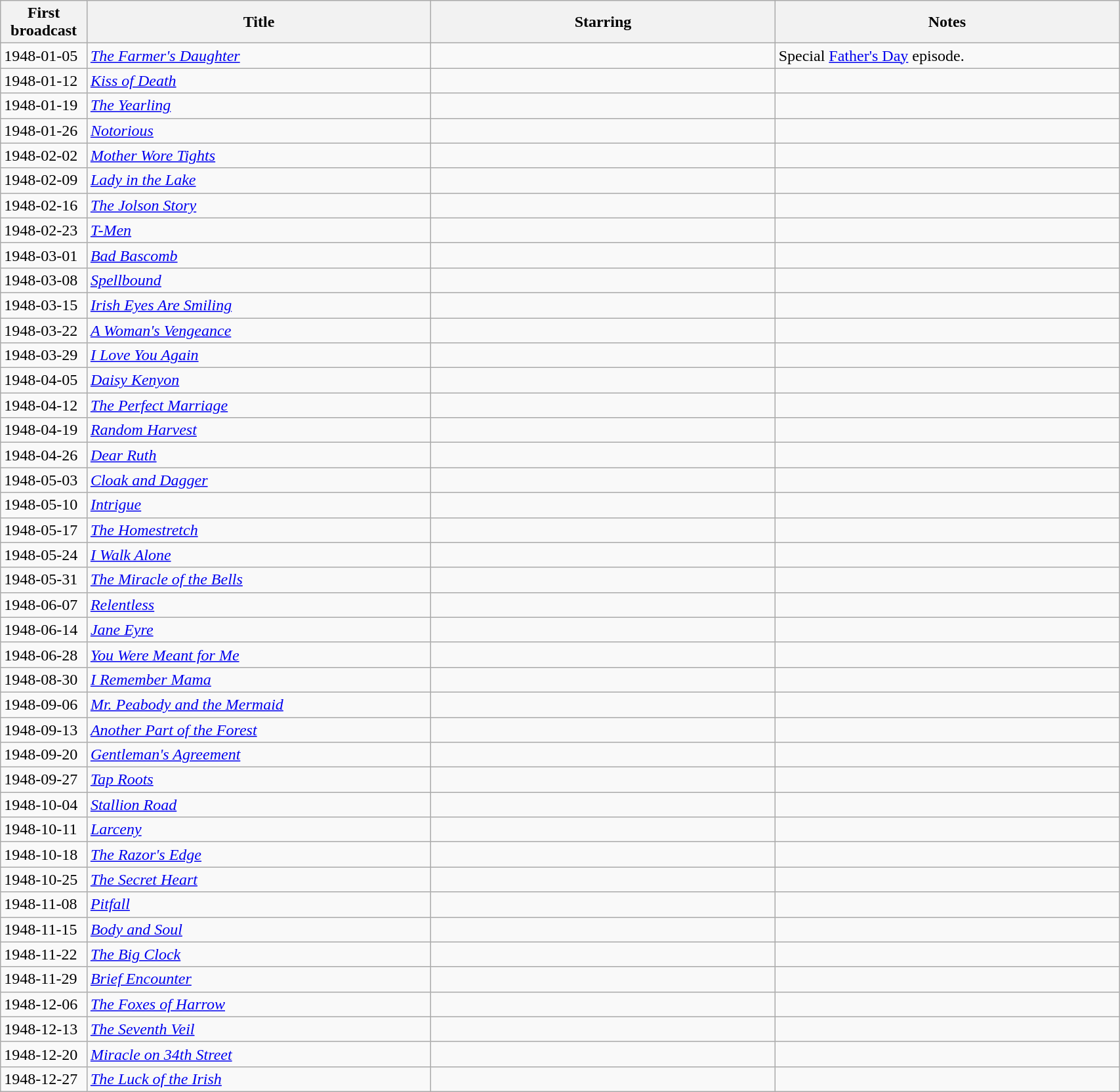<table class="wikitable sortable plainrowheaders" width=90%>
<tr>
<th width=5% scope="col">First broadcast</th>
<th width=25% scope="col">Title</th>
<th width=25% scope="col">Starring</th>
<th width=25% scope="col">Notes</th>
</tr>
<tr>
<td rowspan=>1948-01-05</td>
<td scope="row"><em><a href='#'>The Farmer's Daughter</a></em></td>
<td></td>
<td>Special <a href='#'>Father's Day</a> episode.</td>
</tr>
<tr>
<td rowspan=>1948-01-12</td>
<td scope="row"><em><a href='#'>Kiss of Death</a></em></td>
<td></td>
<td></td>
</tr>
<tr>
<td rowspan=>1948-01-19</td>
<td scope="row"><em><a href='#'>The Yearling</a></em></td>
<td></td>
<td></td>
</tr>
<tr>
<td rowspan=>1948-01-26</td>
<td scope="row"><em><a href='#'>Notorious</a></em></td>
<td></td>
<td></td>
</tr>
<tr>
<td rowspan=>1948-02-02</td>
<td scope="row"><em><a href='#'>Mother Wore Tights</a></em></td>
<td></td>
<td></td>
</tr>
<tr>
<td rowspan=>1948-02-09</td>
<td scope="row"><em><a href='#'>Lady in the Lake</a></em></td>
<td></td>
<td></td>
</tr>
<tr>
<td rowspan=>1948-02-16</td>
<td scope="row"><em><a href='#'>The Jolson Story</a></em></td>
<td></td>
<td></td>
</tr>
<tr>
<td rowspan=>1948-02-23</td>
<td scope="row"><em><a href='#'>T-Men</a></em></td>
<td></td>
<td></td>
</tr>
<tr>
<td rowspan=>1948-03-01</td>
<td scope="row"><em><a href='#'>Bad Bascomb</a></em></td>
<td></td>
<td></td>
</tr>
<tr>
<td rowspan=>1948-03-08</td>
<td scope="row"><em><a href='#'>Spellbound</a></em></td>
<td></td>
<td></td>
</tr>
<tr>
<td rowspan=>1948-03-15</td>
<td scope="row"><em><a href='#'>Irish Eyes Are Smiling</a></em></td>
<td></td>
<td></td>
</tr>
<tr>
<td rowspan=>1948-03-22</td>
<td scope="row"><em><a href='#'>A Woman's Vengeance</a></em></td>
<td></td>
<td></td>
</tr>
<tr>
<td rowspan=>1948-03-29</td>
<td scope="row"><em><a href='#'>I Love You Again</a></em></td>
<td></td>
<td></td>
</tr>
<tr>
<td rowspan=>1948-04-05</td>
<td scope="row"><em><a href='#'>Daisy Kenyon</a></em></td>
<td></td>
<td></td>
</tr>
<tr>
<td rowspan=>1948-04-12</td>
<td scope="row"><em><a href='#'>The Perfect Marriage</a></em></td>
<td></td>
<td></td>
</tr>
<tr>
<td rowspan=>1948-04-19</td>
<td scope="row"><em><a href='#'>Random Harvest</a></em></td>
<td></td>
<td></td>
</tr>
<tr>
<td rowspan=>1948-04-26</td>
<td scope="row"><em><a href='#'>Dear Ruth</a></em></td>
<td></td>
<td></td>
</tr>
<tr>
<td rowspan=>1948-05-03</td>
<td scope="row"><em><a href='#'>Cloak and Dagger</a></em></td>
<td></td>
<td></td>
</tr>
<tr>
<td rowspan=>1948-05-10</td>
<td scope="row"><em><a href='#'>Intrigue</a></em></td>
<td></td>
<td></td>
</tr>
<tr>
<td rowspan=>1948-05-17</td>
<td scope="row"><em><a href='#'>The Homestretch</a></em></td>
<td></td>
<td></td>
</tr>
<tr>
<td rowspan=>1948-05-24</td>
<td scope="row"><em><a href='#'>I Walk Alone</a></em></td>
<td></td>
<td></td>
</tr>
<tr>
<td rowspan=>1948-05-31</td>
<td scope="row"><em><a href='#'>The Miracle of the Bells</a></em></td>
<td></td>
<td></td>
</tr>
<tr>
<td rowspan=>1948-06-07</td>
<td scope="row"><em><a href='#'>Relentless</a></em></td>
<td></td>
<td></td>
</tr>
<tr>
<td rowspan=>1948-06-14</td>
<td scope="row"><em><a href='#'>Jane Eyre</a></em></td>
<td></td>
<td></td>
</tr>
<tr>
<td rowspan=>1948-06-28</td>
<td scope="row"><em><a href='#'>You Were Meant for Me</a></em></td>
<td></td>
<td></td>
</tr>
<tr>
<td rowspan=>1948-08-30</td>
<td scope="row"><em><a href='#'>I Remember Mama</a></em></td>
<td></td>
<td></td>
</tr>
<tr>
<td rowspan=>1948-09-06</td>
<td scope="row"><em><a href='#'>Mr. Peabody and the Mermaid</a></em></td>
<td></td>
<td></td>
</tr>
<tr>
<td rowspan=>1948-09-13</td>
<td scope="row"><em><a href='#'>Another Part of the Forest</a></em></td>
<td></td>
<td></td>
</tr>
<tr>
<td rowspan=>1948-09-20</td>
<td scope="row"><em><a href='#'>Gentleman's Agreement</a></em></td>
<td></td>
<td></td>
</tr>
<tr>
<td rowspan=>1948-09-27</td>
<td scope="row"><em><a href='#'>Tap Roots</a></em></td>
<td></td>
<td></td>
</tr>
<tr>
<td rowspan=>1948-10-04</td>
<td scope="row"><em><a href='#'>Stallion Road</a></em></td>
<td></td>
<td></td>
</tr>
<tr>
<td rowspan=>1948-10-11</td>
<td scope="row"><em><a href='#'>Larceny</a></em></td>
<td></td>
<td></td>
</tr>
<tr>
<td rowspan=>1948-10-18</td>
<td scope="row"><em><a href='#'>The Razor's Edge</a></em></td>
<td></td>
<td></td>
</tr>
<tr>
<td rowspan=>1948-10-25</td>
<td scope="row"><em><a href='#'>The Secret Heart</a></em></td>
<td></td>
<td></td>
</tr>
<tr>
<td rowspan=>1948-11-08</td>
<td scope="row"><em><a href='#'>Pitfall</a></em></td>
<td></td>
<td></td>
</tr>
<tr>
<td rowspan=>1948-11-15</td>
<td scope="row"><em><a href='#'>Body and Soul</a></em></td>
<td></td>
<td></td>
</tr>
<tr>
<td rowspan=>1948-11-22</td>
<td scope="row"><em><a href='#'>The Big Clock</a></em></td>
<td></td>
<td></td>
</tr>
<tr>
<td rowspan=>1948-11-29</td>
<td scope="row"><em><a href='#'>Brief Encounter</a></em></td>
<td></td>
<td></td>
</tr>
<tr>
<td rowspan=>1948-12-06</td>
<td scope="row"><em><a href='#'>The Foxes of Harrow</a></em></td>
<td></td>
<td></td>
</tr>
<tr>
<td rowspan=>1948-12-13</td>
<td scope="row"><em><a href='#'>The Seventh Veil</a></em></td>
<td></td>
<td></td>
</tr>
<tr>
<td rowspan=>1948-12-20</td>
<td scope="row"><em><a href='#'>Miracle on 34th Street</a></em></td>
<td></td>
<td></td>
</tr>
<tr>
<td rowspan=>1948-12-27</td>
<td scope="row"><em><a href='#'>The Luck of the Irish</a></em></td>
<td></td>
<td></td>
</tr>
</table>
